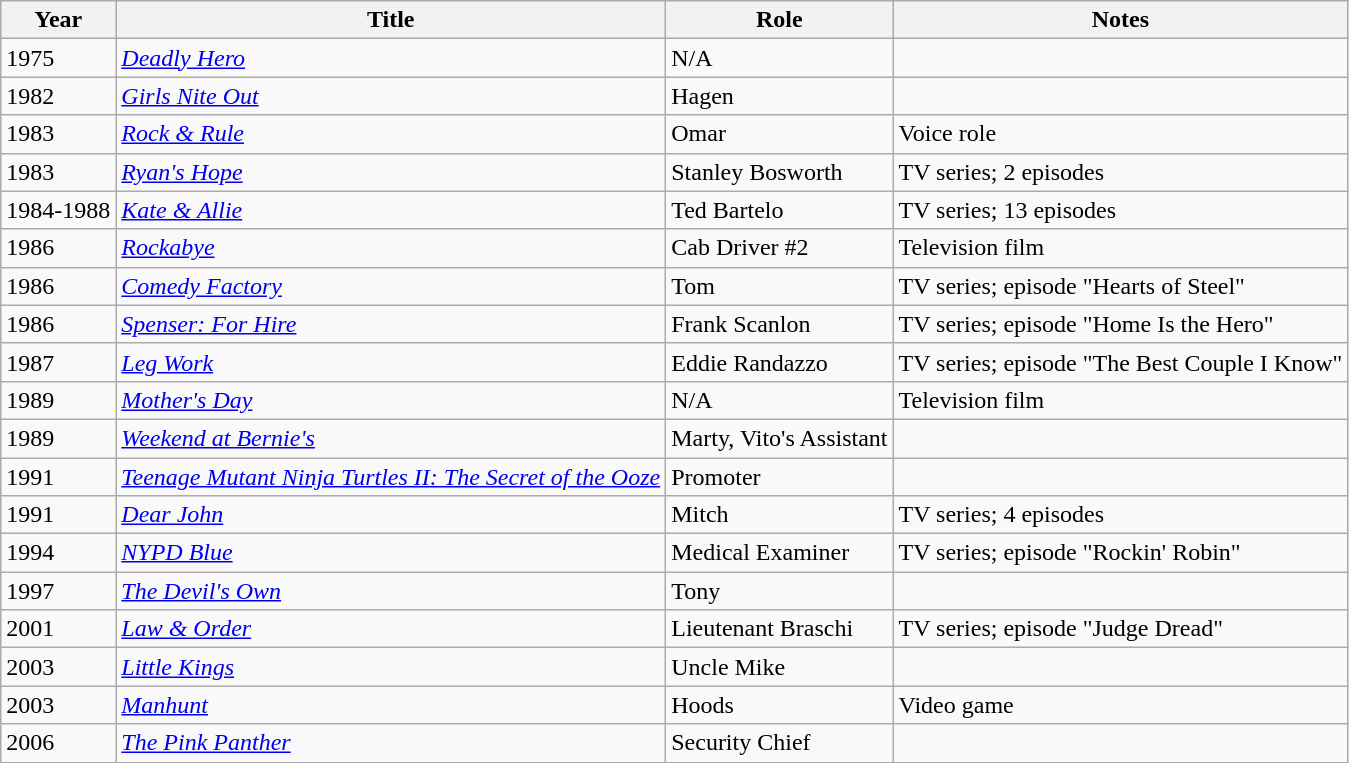<table class="wikitable sortable">
<tr>
<th>Year</th>
<th>Title</th>
<th>Role</th>
<th class="unsortable">Notes</th>
</tr>
<tr>
<td>1975</td>
<td><em><a href='#'>Deadly Hero</a></em></td>
<td>N/A</td>
<td></td>
</tr>
<tr>
<td>1982</td>
<td><em><a href='#'>Girls Nite Out</a></em></td>
<td>Hagen</td>
<td></td>
</tr>
<tr>
<td>1983</td>
<td><em><a href='#'>Rock & Rule</a></em></td>
<td>Omar</td>
<td>Voice role</td>
</tr>
<tr>
<td>1983</td>
<td><em><a href='#'>Ryan's Hope</a></em></td>
<td>Stanley Bosworth</td>
<td>TV series; 2 episodes</td>
</tr>
<tr>
<td>1984-1988</td>
<td><em><a href='#'>Kate & Allie</a></em></td>
<td>Ted Bartelo</td>
<td>TV series; 13 episodes</td>
</tr>
<tr>
<td>1986</td>
<td><em><a href='#'>Rockabye</a></em></td>
<td>Cab Driver #2</td>
<td>Television film</td>
</tr>
<tr>
<td>1986</td>
<td><em><a href='#'>Comedy Factory</a></em></td>
<td>Tom</td>
<td>TV series; episode "Hearts of Steel"</td>
</tr>
<tr>
<td>1986</td>
<td><em><a href='#'>Spenser: For Hire</a></em></td>
<td>Frank Scanlon</td>
<td>TV series; episode "Home Is the Hero"</td>
</tr>
<tr>
<td>1987</td>
<td><em><a href='#'>Leg Work</a></em></td>
<td>Eddie Randazzo</td>
<td>TV series; episode "The Best Couple I Know"</td>
</tr>
<tr>
<td>1989</td>
<td><em><a href='#'>Mother's Day</a></em></td>
<td>N/A</td>
<td>Television film</td>
</tr>
<tr>
<td>1989</td>
<td><em><a href='#'>Weekend at Bernie's</a></em></td>
<td>Marty, Vito's Assistant</td>
<td></td>
</tr>
<tr>
<td>1991</td>
<td><em><a href='#'>Teenage Mutant Ninja Turtles II: The Secret of the Ooze</a></em></td>
<td>Promoter</td>
<td></td>
</tr>
<tr>
<td>1991</td>
<td><em><a href='#'>Dear John</a></em></td>
<td>Mitch</td>
<td>TV series; 4 episodes</td>
</tr>
<tr>
<td>1994</td>
<td><em><a href='#'>NYPD Blue</a></em></td>
<td>Medical Examiner</td>
<td>TV series; episode "Rockin' Robin"</td>
</tr>
<tr>
<td>1997</td>
<td><em><a href='#'>The Devil's Own</a></em></td>
<td>Tony</td>
<td></td>
</tr>
<tr>
<td>2001</td>
<td><em><a href='#'>Law & Order</a></em></td>
<td>Lieutenant Braschi</td>
<td>TV series; episode "Judge Dread"</td>
</tr>
<tr>
<td>2003</td>
<td><em><a href='#'>Little Kings</a></em></td>
<td>Uncle Mike</td>
<td></td>
</tr>
<tr>
<td>2003</td>
<td><em><a href='#'>Manhunt</a></em></td>
<td>Hoods</td>
<td>Video game</td>
</tr>
<tr>
<td>2006</td>
<td><em><a href='#'>The Pink Panther</a></em></td>
<td>Security Chief</td>
<td></td>
</tr>
</table>
